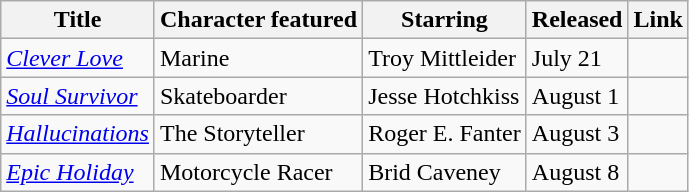<table class="wikitable">
<tr>
<th>Title</th>
<th>Character featured</th>
<th>Starring</th>
<th>Released</th>
<th>Link</th>
</tr>
<tr>
<td><em><a href='#'>Clever Love</a></em></td>
<td>Marine</td>
<td>Troy Mittleider </td>
<td>July 21</td>
<td></td>
</tr>
<tr>
<td><em><a href='#'>Soul Survivor</a></em></td>
<td>Skateboarder</td>
<td>Jesse Hotchkiss </td>
<td>August 1</td>
<td></td>
</tr>
<tr>
<td><em><a href='#'>Hallucinations</a></em></td>
<td>The Storyteller</td>
<td>Roger E. Fanter </td>
<td>August 3</td>
<td></td>
</tr>
<tr>
<td><em><a href='#'>Epic Holiday</a></em></td>
<td>Motorcycle Racer</td>
<td>Brid Caveney </td>
<td>August 8</td>
<td></td>
</tr>
</table>
